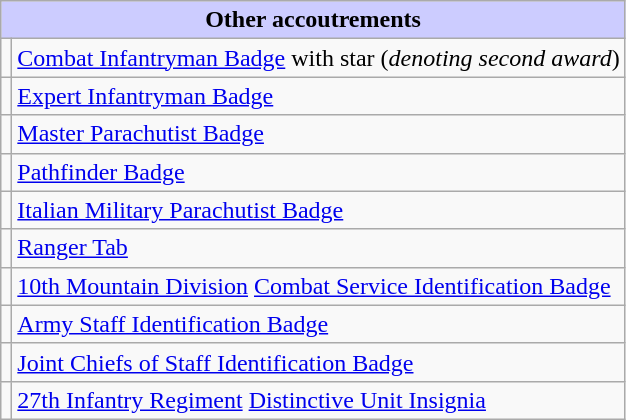<table class="wikitable">
<tr style="background:#ccf; text-align:center;">
<td colspan=2><strong>Other accoutrements</strong></td>
</tr>
<tr>
<td></td>
<td><a href='#'>Combat Infantryman Badge</a> with star (<em>denoting second award</em>)</td>
</tr>
<tr>
<td></td>
<td><a href='#'>Expert Infantryman Badge</a></td>
</tr>
<tr>
<td></td>
<td><a href='#'>Master Parachutist Badge</a></td>
</tr>
<tr>
<td></td>
<td><a href='#'>Pathfinder Badge</a></td>
</tr>
<tr>
<td></td>
<td><a href='#'>Italian Military Parachutist Badge</a></td>
</tr>
<tr>
<td></td>
<td><a href='#'>Ranger Tab</a></td>
</tr>
<tr>
<td></td>
<td><a href='#'>10th Mountain Division</a> <a href='#'>Combat Service Identification Badge</a></td>
</tr>
<tr>
<td></td>
<td><a href='#'>Army Staff Identification Badge</a></td>
</tr>
<tr>
<td></td>
<td><a href='#'>Joint Chiefs of Staff Identification Badge</a></td>
</tr>
<tr>
<td></td>
<td><a href='#'>27th Infantry Regiment</a> <a href='#'>Distinctive Unit Insignia</a></td>
</tr>
</table>
